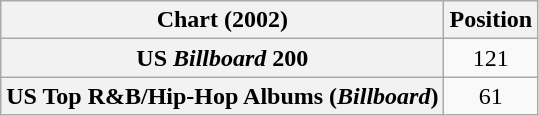<table class="wikitable sortable plainrowheaders" style="text-align:center">
<tr>
<th scope="col">Chart (2002)</th>
<th scope="col">Position</th>
</tr>
<tr>
<th scope="row">US <em>Billboard</em> 200</th>
<td>121</td>
</tr>
<tr>
<th scope="row">US Top R&B/Hip-Hop Albums (<em>Billboard</em>)</th>
<td>61</td>
</tr>
</table>
